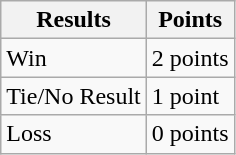<table class="wikitable">
<tr>
<th>Results</th>
<th>Points</th>
</tr>
<tr>
<td>Win</td>
<td>2 points</td>
</tr>
<tr>
<td>Tie/No Result</td>
<td>1 point</td>
</tr>
<tr>
<td>Loss</td>
<td>0 points</td>
</tr>
</table>
